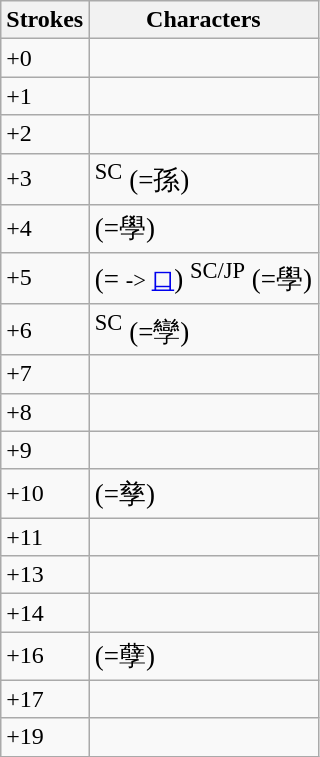<table class="wikitable">
<tr>
<th>Strokes</th>
<th>Characters</th>
</tr>
<tr --->
<td>+0</td>
<td style="font-size: large;">   </td>
</tr>
<tr --->
<td>+1</td>
<td style="font-size: large;"></td>
</tr>
<tr --->
<td>+2</td>
<td style="font-size: large;"></td>
</tr>
<tr --->
<td>+3</td>
<td style="font-size: large;">   <sup>SC</sup> (=孫)</td>
</tr>
<tr --->
<td>+4</td>
<td style="font-size: large;">      (=學)</td>
</tr>
<tr --->
<td>+5</td>
<td style="font-size: large;">  (= <small>-> <a href='#'>口</a></small>)      <sup>SC/JP</sup> (=學) </td>
</tr>
<tr --->
<td>+6</td>
<td style="font-size: large;">  <sup>SC</sup> (=孿)</td>
</tr>
<tr --->
<td>+7</td>
<td style="font-size: large;">  </td>
</tr>
<tr --->
<td>+8</td>
<td style="font-size: large;">   </td>
</tr>
<tr --->
<td>+9</td>
<td style="font-size: large;"></td>
</tr>
<tr --->
<td>+10</td>
<td style="font-size: large;">   (=孳)</td>
</tr>
<tr --->
<td>+11</td>
<td style="font-size: large;"> </td>
</tr>
<tr --->
<td>+13</td>
<td style="font-size: large;"> </td>
</tr>
<tr --->
<td>+14</td>
<td style="font-size: large;"> </td>
</tr>
<tr --->
<td>+16</td>
<td style="font-size: large;"> (=孽)</td>
</tr>
<tr --->
<td>+17</td>
<td style="font-size: large;"> </td>
</tr>
<tr --->
<td>+19</td>
<td style="font-size: large;"></td>
</tr>
</table>
